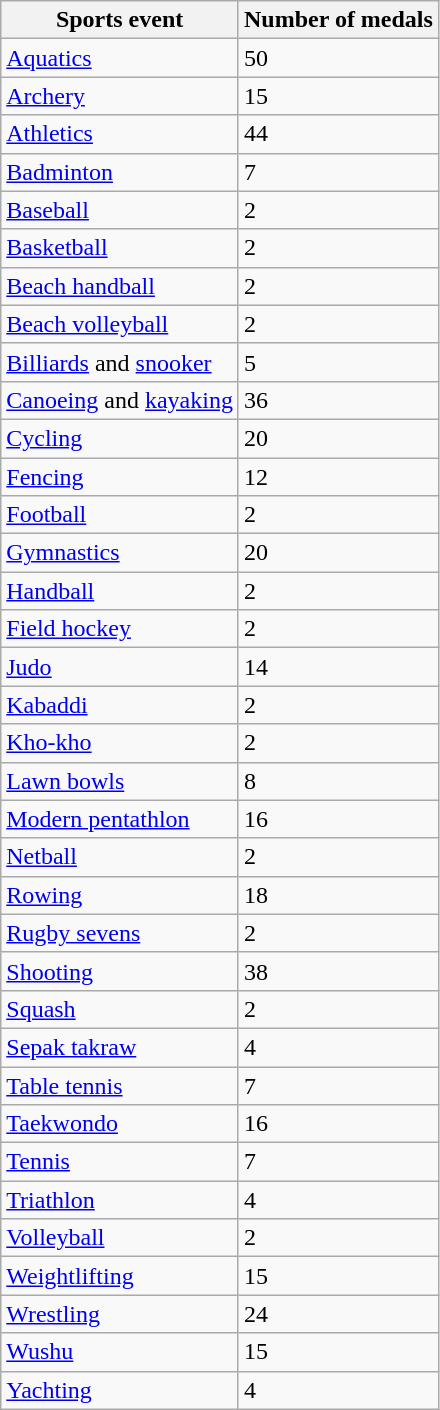<table class="wikitable">
<tr>
<th>Sports event</th>
<th>Number of medals</th>
</tr>
<tr>
<td><a href='#'>Aquatics</a></td>
<td>50</td>
</tr>
<tr>
<td><a href='#'>Archery</a></td>
<td>15</td>
</tr>
<tr>
<td><a href='#'>Athletics</a></td>
<td>44</td>
</tr>
<tr>
<td><a href='#'>Badminton</a></td>
<td>7</td>
</tr>
<tr>
<td><a href='#'>Baseball</a></td>
<td>2</td>
</tr>
<tr>
<td><a href='#'>Basketball</a></td>
<td>2</td>
</tr>
<tr>
<td><a href='#'>Beach handball</a></td>
<td>2</td>
</tr>
<tr>
<td><a href='#'>Beach volleyball</a></td>
<td>2</td>
</tr>
<tr>
<td><a href='#'>Billiards</a> and <a href='#'>snooker</a></td>
<td>5</td>
</tr>
<tr>
<td><a href='#'>Canoeing</a> and <a href='#'>kayaking</a></td>
<td>36</td>
</tr>
<tr>
<td><a href='#'>Cycling</a></td>
<td>20</td>
</tr>
<tr>
<td><a href='#'>Fencing</a></td>
<td>12</td>
</tr>
<tr>
<td><a href='#'>Football</a></td>
<td>2</td>
</tr>
<tr>
<td><a href='#'>Gymnastics</a></td>
<td>20</td>
</tr>
<tr>
<td><a href='#'>Handball</a></td>
<td>2</td>
</tr>
<tr>
<td><a href='#'>Field hockey</a></td>
<td>2</td>
</tr>
<tr>
<td><a href='#'>Judo</a></td>
<td>14</td>
</tr>
<tr>
<td><a href='#'>Kabaddi</a></td>
<td>2</td>
</tr>
<tr>
<td><a href='#'>Kho-kho</a></td>
<td>2</td>
</tr>
<tr>
<td><a href='#'>Lawn bowls</a></td>
<td>8</td>
</tr>
<tr>
<td><a href='#'>Modern pentathlon</a></td>
<td>16</td>
</tr>
<tr>
<td><a href='#'>Netball</a></td>
<td>2</td>
</tr>
<tr>
<td><a href='#'>Rowing</a></td>
<td>18</td>
</tr>
<tr>
<td><a href='#'>Rugby sevens</a></td>
<td>2</td>
</tr>
<tr>
<td><a href='#'>Shooting</a></td>
<td>38</td>
</tr>
<tr>
<td><a href='#'>Squash</a></td>
<td>2</td>
</tr>
<tr>
<td><a href='#'>Sepak takraw</a></td>
<td>4</td>
</tr>
<tr>
<td><a href='#'>Table tennis</a></td>
<td>7</td>
</tr>
<tr>
<td><a href='#'>Taekwondo</a></td>
<td>16</td>
</tr>
<tr>
<td><a href='#'>Tennis</a></td>
<td>7</td>
</tr>
<tr>
<td><a href='#'>Triathlon</a></td>
<td>4</td>
</tr>
<tr>
<td><a href='#'>Volleyball</a></td>
<td>2</td>
</tr>
<tr>
<td><a href='#'>Weightlifting</a></td>
<td>15</td>
</tr>
<tr>
<td><a href='#'>Wrestling</a></td>
<td>24</td>
</tr>
<tr>
<td><a href='#'>Wushu</a></td>
<td>15</td>
</tr>
<tr>
<td><a href='#'>Yachting</a></td>
<td>4</td>
</tr>
</table>
